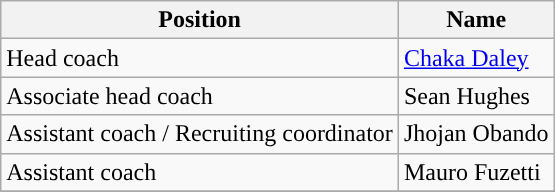<table class="wikitable">
<tr>
<th width=px>Position</th>
<th width=px>Name</th>
</tr>
<tr>
<td>Head coach</td>
<td> <a href='#'>Chaka Daley</a></td>
</tr>
<tr>
<td>Associate head coach</td>
<td> Sean Hughes</td>
</tr>
<tr>
<td>Assistant coach / Recruiting coordinator</td>
<td> Jhojan Obando</td>
</tr>
<tr>
<td>Assistant coach</td>
<td> Mauro Fuzetti</td>
</tr>
<tr>
</tr>
</table>
